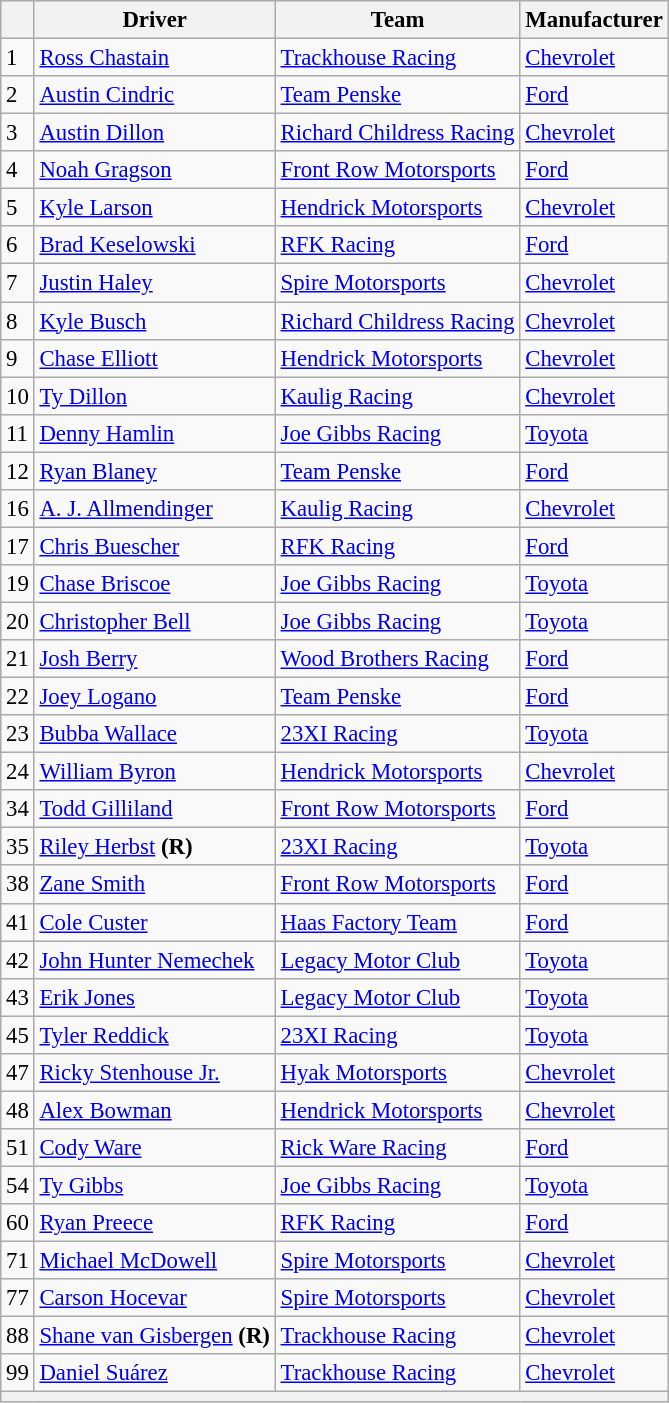<table class="wikitable" style="font-size:95%">
<tr>
<th></th>
<th>Driver</th>
<th>Team</th>
<th>Manufacturer</th>
</tr>
<tr>
<td>1</td>
<td><a href='#'>Ross Chastain</a></td>
<td><a href='#'>Trackhouse Racing</a></td>
<td><a href='#'>Chevrolet</a></td>
</tr>
<tr>
<td>2</td>
<td><a href='#'>Austin Cindric</a></td>
<td><a href='#'>Team Penske</a></td>
<td><a href='#'>Ford</a></td>
</tr>
<tr>
<td>3</td>
<td><a href='#'>Austin Dillon</a></td>
<td><a href='#'>Richard Childress Racing</a></td>
<td><a href='#'>Chevrolet</a></td>
</tr>
<tr>
<td>4</td>
<td><a href='#'>Noah Gragson</a></td>
<td><a href='#'>Front Row Motorsports</a></td>
<td><a href='#'>Ford</a></td>
</tr>
<tr>
<td>5</td>
<td><a href='#'>Kyle Larson</a></td>
<td><a href='#'>Hendrick Motorsports</a></td>
<td><a href='#'>Chevrolet</a></td>
</tr>
<tr>
<td>6</td>
<td><a href='#'>Brad Keselowski</a></td>
<td><a href='#'>RFK Racing</a></td>
<td><a href='#'>Ford</a></td>
</tr>
<tr>
<td>7</td>
<td><a href='#'>Justin Haley</a></td>
<td><a href='#'>Spire Motorsports</a></td>
<td><a href='#'>Chevrolet</a></td>
</tr>
<tr>
<td>8</td>
<td><a href='#'>Kyle Busch</a></td>
<td><a href='#'>Richard Childress Racing</a></td>
<td><a href='#'>Chevrolet</a></td>
</tr>
<tr>
<td>9</td>
<td><a href='#'>Chase Elliott</a></td>
<td><a href='#'>Hendrick Motorsports</a></td>
<td><a href='#'>Chevrolet</a></td>
</tr>
<tr>
<td>10</td>
<td><a href='#'>Ty Dillon</a></td>
<td><a href='#'>Kaulig Racing</a></td>
<td><a href='#'>Chevrolet</a></td>
</tr>
<tr>
<td>11</td>
<td><a href='#'>Denny Hamlin</a></td>
<td><a href='#'>Joe Gibbs Racing</a></td>
<td><a href='#'>Toyota</a></td>
</tr>
<tr>
<td>12</td>
<td><a href='#'>Ryan Blaney</a></td>
<td><a href='#'>Team Penske</a></td>
<td><a href='#'>Ford</a></td>
</tr>
<tr>
<td>16</td>
<td><a href='#'>A. J. Allmendinger</a></td>
<td><a href='#'>Kaulig Racing</a></td>
<td><a href='#'>Chevrolet</a></td>
</tr>
<tr>
<td>17</td>
<td><a href='#'>Chris Buescher</a></td>
<td><a href='#'>RFK Racing</a></td>
<td><a href='#'>Ford</a></td>
</tr>
<tr>
<td>19</td>
<td><a href='#'>Chase Briscoe</a></td>
<td><a href='#'>Joe Gibbs Racing</a></td>
<td><a href='#'>Toyota</a></td>
</tr>
<tr>
<td>20</td>
<td><a href='#'>Christopher Bell</a></td>
<td><a href='#'>Joe Gibbs Racing</a></td>
<td><a href='#'>Toyota</a></td>
</tr>
<tr>
<td>21</td>
<td><a href='#'>Josh Berry</a></td>
<td><a href='#'>Wood Brothers Racing</a></td>
<td><a href='#'>Ford</a></td>
</tr>
<tr>
<td>22</td>
<td><a href='#'>Joey Logano</a></td>
<td><a href='#'>Team Penske</a></td>
<td><a href='#'>Ford</a></td>
</tr>
<tr>
<td>23</td>
<td><a href='#'>Bubba Wallace</a></td>
<td><a href='#'>23XI Racing</a></td>
<td><a href='#'>Toyota</a></td>
</tr>
<tr>
<td>24</td>
<td><a href='#'>William Byron</a></td>
<td><a href='#'>Hendrick Motorsports</a></td>
<td><a href='#'>Chevrolet</a></td>
</tr>
<tr>
<td>34</td>
<td><a href='#'>Todd Gilliland</a></td>
<td><a href='#'>Front Row Motorsports</a></td>
<td><a href='#'>Ford</a></td>
</tr>
<tr>
<td>35</td>
<td><a href='#'>Riley Herbst</a> <strong>(R)</strong></td>
<td><a href='#'>23XI Racing</a></td>
<td><a href='#'>Toyota</a></td>
</tr>
<tr>
<td>38</td>
<td><a href='#'>Zane Smith</a></td>
<td><a href='#'>Front Row Motorsports</a></td>
<td><a href='#'>Ford</a></td>
</tr>
<tr>
<td>41</td>
<td><a href='#'>Cole Custer</a></td>
<td><a href='#'>Haas Factory Team</a></td>
<td><a href='#'>Ford</a></td>
</tr>
<tr>
<td>42</td>
<td><a href='#'>John Hunter Nemechek</a></td>
<td><a href='#'>Legacy Motor Club</a></td>
<td><a href='#'>Toyota</a></td>
</tr>
<tr>
<td>43</td>
<td><a href='#'>Erik Jones</a></td>
<td><a href='#'>Legacy Motor Club</a></td>
<td><a href='#'>Toyota</a></td>
</tr>
<tr>
<td>45</td>
<td><a href='#'>Tyler Reddick</a></td>
<td><a href='#'>23XI Racing</a></td>
<td><a href='#'>Toyota</a></td>
</tr>
<tr>
<td>47</td>
<td><a href='#'>Ricky Stenhouse Jr.</a></td>
<td><a href='#'>Hyak Motorsports</a></td>
<td><a href='#'>Chevrolet</a></td>
</tr>
<tr>
<td>48</td>
<td><a href='#'>Alex Bowman</a></td>
<td><a href='#'>Hendrick Motorsports</a></td>
<td><a href='#'>Chevrolet</a></td>
</tr>
<tr>
<td>51</td>
<td><a href='#'>Cody Ware</a></td>
<td><a href='#'>Rick Ware Racing</a></td>
<td><a href='#'>Ford</a></td>
</tr>
<tr>
<td>54</td>
<td><a href='#'>Ty Gibbs</a></td>
<td><a href='#'>Joe Gibbs Racing</a></td>
<td><a href='#'>Toyota</a></td>
</tr>
<tr>
<td>60</td>
<td><a href='#'>Ryan Preece</a></td>
<td><a href='#'>RFK Racing</a></td>
<td><a href='#'>Ford</a></td>
</tr>
<tr>
<td>71</td>
<td><a href='#'>Michael McDowell</a></td>
<td><a href='#'>Spire Motorsports</a></td>
<td><a href='#'>Chevrolet</a></td>
</tr>
<tr>
<td>77</td>
<td><a href='#'>Carson Hocevar</a></td>
<td><a href='#'>Spire Motorsports</a></td>
<td><a href='#'>Chevrolet</a></td>
</tr>
<tr>
<td>88</td>
<td><a href='#'>Shane van Gisbergen</a> <strong>(R)</strong></td>
<td><a href='#'>Trackhouse Racing</a></td>
<td><a href='#'>Chevrolet</a></td>
</tr>
<tr>
<td>99</td>
<td><a href='#'>Daniel Suárez</a></td>
<td><a href='#'>Trackhouse Racing</a></td>
<td><a href='#'>Chevrolet</a></td>
</tr>
<tr>
<th colspan="4"></th>
</tr>
</table>
